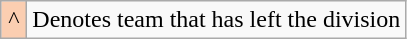<table class="wikitable">
<tr>
<td bgcolor=#FBCEB1 align=center width=10px>^</td>
<td>Denotes team that has left the division</td>
</tr>
</table>
